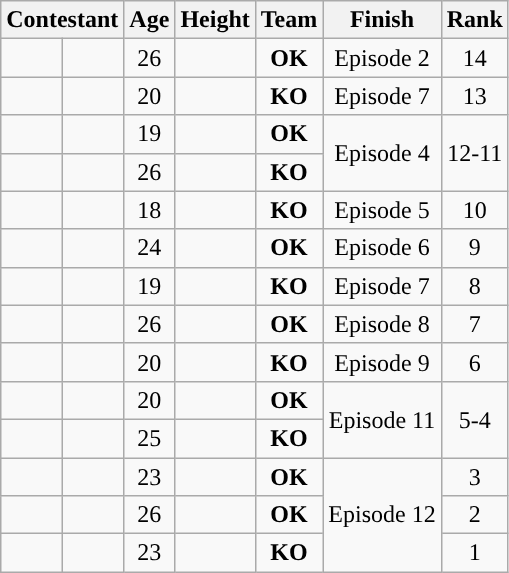<table class="wikitable sortable" style="text-align:center;">
<tr>
<th colspan=2>Contestant</th>
<th>Age</th>
<th>Height</th>
<th>Team</th>
<th>Finish</th>
<th>Rank</th>
</tr>
<tr>
<td></td>
<td></td>
<td>26</td>
<td></td>
<td><strong><span>OK</span></strong></td>
<td>Episode 2</td>
<td>14</td>
</tr>
<tr>
<td></td>
<td></td>
<td>20</td>
<td></td>
<td><strong><span>KO</span></strong></td>
<td>Episode 7</td>
<td>13</td>
</tr>
<tr>
<td></td>
<td></td>
<td>19</td>
<td></td>
<td><strong><span>OK</span></strong></td>
<td rowspan="2">Episode 4</td>
<td rowspan="2">12-11</td>
</tr>
<tr>
<td></td>
<td></td>
<td>26</td>
<td></td>
<td><strong><span>KO</span></strong></td>
</tr>
<tr>
<td></td>
<td></td>
<td>18</td>
<td></td>
<td><strong><span>KO</span></strong></td>
<td>Episode 5</td>
<td>10</td>
</tr>
<tr>
<td></td>
<td></td>
<td>24</td>
<td></td>
<td><strong><span>OK</span></strong></td>
<td>Episode 6</td>
<td>9</td>
</tr>
<tr>
<td></td>
<td></td>
<td>19</td>
<td></td>
<td><strong><span>KO</span></strong></td>
<td>Episode 7</td>
<td>8</td>
</tr>
<tr>
<td></td>
<td></td>
<td>26</td>
<td></td>
<td><strong><span>OK</span></strong></td>
<td>Episode 8</td>
<td>7</td>
</tr>
<tr>
<td></td>
<td></td>
<td>20</td>
<td></td>
<td><strong><span>KO</span></strong></td>
<td>Episode 9</td>
<td>6</td>
</tr>
<tr>
<td></td>
<td></td>
<td>20</td>
<td></td>
<td><strong><span>OK</span></strong></td>
<td rowspan="2">Episode 11</td>
<td rowspan="2">5-4</td>
</tr>
<tr>
<td></td>
<td></td>
<td>25</td>
<td></td>
<td><strong><span>KO</span></strong></td>
</tr>
<tr>
<td></td>
<td></td>
<td>23</td>
<td></td>
<td><strong><span>OK</span></strong></td>
<td rowspan="3">Episode 12</td>
<td>3</td>
</tr>
<tr>
<td></td>
<td></td>
<td>26</td>
<td></td>
<td><strong><span>OK</span></strong></td>
<td>2</td>
</tr>
<tr>
<td></td>
<td></td>
<td>23</td>
<td></td>
<td><strong><span>KO</span>  </strong></td>
<td>1</td>
</tr>
</table>
